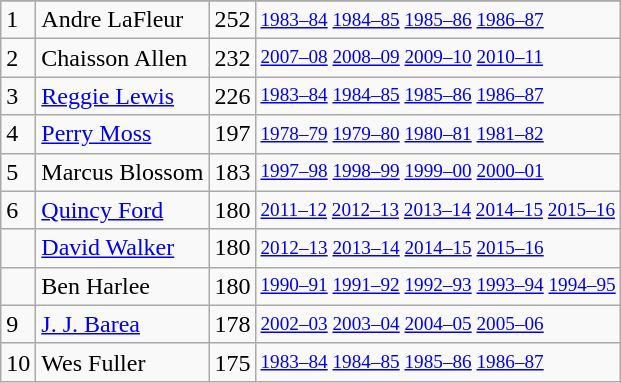<table class="wikitable">
<tr>
</tr>
<tr>
<td>1</td>
<td>Andre LaFleur</td>
<td>252</td>
<td style="font-size:80%;"><a href='#'>1983–84</a> <a href='#'>1984–85</a> <a href='#'>1985–86</a> <a href='#'>1986–87</a></td>
</tr>
<tr>
<td>2</td>
<td>Chaisson Allen</td>
<td>232</td>
<td style="font-size:80%;"><a href='#'>2007–08</a> <a href='#'>2008–09</a> <a href='#'>2009–10</a> <a href='#'>2010–11</a></td>
</tr>
<tr>
<td>3</td>
<td><a href='#'>Reggie Lewis</a></td>
<td>226</td>
<td style="font-size:80%;"><a href='#'>1983–84</a> <a href='#'>1984–85</a> <a href='#'>1985–86</a> <a href='#'>1986–87</a></td>
</tr>
<tr>
<td>4</td>
<td><a href='#'>Perry Moss</a></td>
<td>197</td>
<td style="font-size:80%;"><a href='#'>1978–79</a> <a href='#'>1979–80</a> <a href='#'>1980–81</a> <a href='#'>1981–82</a></td>
</tr>
<tr>
<td>5</td>
<td>Marcus Blossom</td>
<td>183</td>
<td style="font-size:80%;"><a href='#'>1997–98</a> <a href='#'>1998–99</a> <a href='#'>1999–00</a> <a href='#'>2000–01</a></td>
</tr>
<tr>
<td>6</td>
<td><a href='#'>Quincy Ford</a></td>
<td>180</td>
<td style="font-size:80%;"><a href='#'>2011–12</a> <a href='#'>2012–13</a> <a href='#'>2013–14</a> <a href='#'>2014–15</a> <a href='#'>2015–16</a></td>
</tr>
<tr>
<td></td>
<td><a href='#'>David Walker</a></td>
<td>180</td>
<td style="font-size:80%;"><a href='#'>2012–13</a> <a href='#'>2013–14</a> <a href='#'>2014–15</a> <a href='#'>2015–16</a></td>
</tr>
<tr>
<td></td>
<td>Ben Harlee</td>
<td>180</td>
<td style="font-size:80%;"><a href='#'>1990–91</a> <a href='#'>1991–92</a> <a href='#'>1992–93</a> <a href='#'>1993–94</a> <a href='#'>1994–95</a></td>
</tr>
<tr>
<td>9</td>
<td><a href='#'>J. J. Barea</a></td>
<td>178</td>
<td style="font-size:80%;"><a href='#'>2002–03</a> <a href='#'>2003–04</a> <a href='#'>2004–05</a> <a href='#'>2005–06</a></td>
</tr>
<tr>
<td>10</td>
<td>Wes Fuller</td>
<td>175</td>
<td style="font-size:80%;"><a href='#'>1983–84</a> <a href='#'>1984–85</a> <a href='#'>1985–86</a> <a href='#'>1986–87</a></td>
</tr>
</table>
